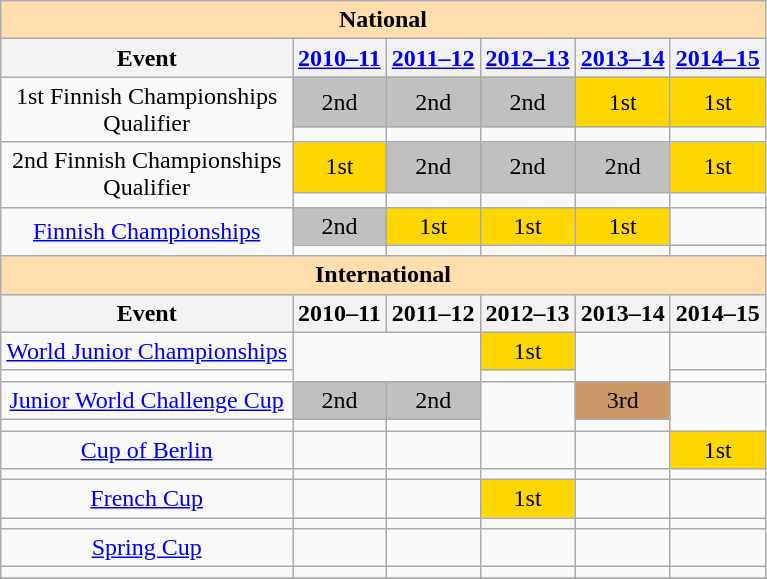<table class="wikitable">
<tr>
<th style="background-color: #ffdead; " colspan=6 align="center">National</th>
</tr>
<tr>
<th>Event</th>
<th><a href='#'>2010–11</a></th>
<th><a href='#'>2011–12</a></th>
<th><a href='#'>2012–13</a></th>
<th><a href='#'>2013–14</a></th>
<th><a href='#'>2014–15</a></th>
</tr>
<tr>
<td align="center" rowspan="2">1st Finnish Championships<br>Qualifier</td>
<td 2010-11 align="center" bgcolor="silver">2nd</td>
<td 2011-12 align="center" bgcolor="silver">2nd</td>
<td 2012-13 align="center" bgcolor="silver">2nd</td>
<td 2013-14 align="center" bgcolor="gold">1st</td>
<td 2014-15 align="center" bgcolor="gold">1st</td>
</tr>
<tr>
<td 2010-11 align="center"></td>
<td 2011-12 align="center"></td>
<td 2012-13 align="center"></td>
<td 2013-14 align="center"></td>
<td 2014-15 align="center"></td>
</tr>
<tr>
<td align="center" rowspan="2">2nd Finnish Championships<br>Qualifier</td>
<td 2010-11 align="center" bgcolor="gold">1st</td>
<td 2011-12 align="center" bgcolor="silver">2nd</td>
<td 2012-13 align="center" bgcolor="silver">2nd</td>
<td 2013-14 align="center" bgcolor="silver">2nd</td>
<td 2014-15 align="center" bgcolor="gold">1st</td>
</tr>
<tr>
<td 2010-11 align="center"></td>
<td 2011-12 align="center"></td>
<td 2012-13 align="center"></td>
<td 2013-14 align="center"></td>
<td 2014-15 align="center"></td>
</tr>
<tr>
<td align="center" rowspan="2"><a href='#'>Finnish Championships</a></td>
<td 2010-11 align="center" bgcolor="silver">2nd</td>
<td 2011-12 align="center" bgcolor="gold">1st</td>
<td 2012-13 align="center" bgcolor="gold">1st</td>
<td 2013-14 align="center" bgcolor="gold">1st</td>
<td 2014-15 align="center"></td>
</tr>
<tr>
<td 2010-11 align="center"></td>
<td 2011-12 align="center"></td>
<td 2012-13 align="center"></td>
<td 2013-14 align="center"></td>
<td 2014-15 align="center"></td>
</tr>
<tr>
<th style="background-color: #ffdead; " colspan=6 align=center>International</th>
</tr>
<tr>
<th>Event</th>
<th>2010–11</th>
<th>2011–12</th>
<th>2012–13</th>
<th>2013–14</th>
<th>2014–15</th>
</tr>
<tr>
<td align="center"><a href='#'>World Junior Championships</a></td>
<td 2010-11 align="center" colspan="2" rowspan="2"></td>
<td 2012-13 align="center" bgcolor="gold">1st</td>
<td 2013-14 align="center" rowspan="2"></td>
<td 2014-15 align="center"></td>
</tr>
<tr>
<td align="center"></td>
<td 2012-13 align="center"></td>
<td 2014-15 align="center"></td>
</tr>
<tr>
<td align="center"><a href='#'>Junior World Challenge Cup</a></td>
<td 2010-11 align="center" bgcolor="silver">2nd</td>
<td 2011-12 align="center" bgcolor="silver">2nd</td>
<td 2012-13 align="center" rowspan="2"></td>
<td 2013-14 align="center" bgcolor="cc9966">3rd</td>
<td 2014-15 align="center" rowspan="2"></td>
</tr>
<tr>
<td align="center"></td>
<td 2010-11 align="center"></td>
<td 2011-12 align="center"></td>
<td 2013-14 align="center"></td>
</tr>
<tr>
<td align="center"><a href='#'>Cup of Berlin</a></td>
<td 2010-11 align="center"></td>
<td 2011-12 align="center"></td>
<td 2012-13 align="center"></td>
<td 2013-14 align="center"></td>
<td 2014-15 align="center" bgcolor="gold">1st</td>
</tr>
<tr>
<td align="center"></td>
<td 2010-11 align="center"></td>
<td 2011-12 align="center"></td>
<td 2012-13 align="center"></td>
<td 2013-14 align="center"></td>
<td 2014-15 align="center"></td>
</tr>
<tr>
<td align="center"><a href='#'>French Cup</a></td>
<td 2010-11 align="center"></td>
<td 2011-12 align="center"></td>
<td 2012-13 align="center" bgcolor="gold">1st</td>
<td 2013-14 align="center"></td>
<td 2014-15 align="center"></td>
</tr>
<tr>
<td align="center"></td>
<td 2010-11 align="center"></td>
<td 2011-12 align="center"></td>
<td 2012-13 align="center"></td>
<td 2013-14 align="center"></td>
<td 2014-15 align="center"></td>
</tr>
<tr>
<td align="center"><a href='#'>Spring Cup</a></td>
<td 2010-11 align="center"></td>
<td 2011-12 align="center"></td>
<td 2012-13 align="center"></td>
<td 2013-14 align="center"></td>
<td 2014-15 align="center"></td>
</tr>
<tr>
<td align="center"></td>
<td 2010-11 align="center"></td>
<td 2011-12 align="center"></td>
<td 2012-13 align="center"></td>
<td 2013-14 align="center"></td>
<td 2014-15 align="center"></td>
</tr>
<tr>
</tr>
</table>
